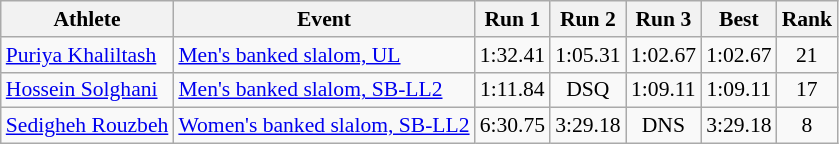<table class="wikitable" style="font-size:90%">
<tr>
<th>Athlete</th>
<th>Event</th>
<th>Run 1</th>
<th>Run 2</th>
<th>Run 3</th>
<th>Best</th>
<th>Rank</th>
</tr>
<tr align=center>
<td align=left><a href='#'>Puriya Khaliltash</a></td>
<td align=left><a href='#'>Men's banked slalom, UL</a></td>
<td>1:32.41</td>
<td>1:05.31</td>
<td>1:02.67</td>
<td>1:02.67</td>
<td>21</td>
</tr>
<tr align=center>
<td align=left><a href='#'>Hossein Solghani</a></td>
<td align=left><a href='#'>Men's banked slalom, SB-LL2</a></td>
<td>1:11.84</td>
<td>DSQ</td>
<td>1:09.11</td>
<td>1:09.11</td>
<td>17</td>
</tr>
<tr align=center>
<td align=left><a href='#'>Sedigheh Rouzbeh</a></td>
<td align=left><a href='#'>Women's banked slalom, SB-LL2</a></td>
<td>6:30.75</td>
<td>3:29.18</td>
<td>DNS</td>
<td>3:29.18</td>
<td>8</td>
</tr>
</table>
